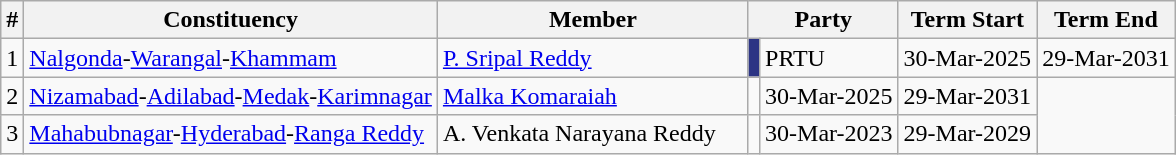<table class="wikitable sortable">
<tr>
<th>#</th>
<th>Constituency</th>
<th style="width:200px">Member</th>
<th colspan="2">Party</th>
<th>Term Start</th>
<th>Term End</th>
</tr>
<tr>
<td>1</td>
<td><a href='#'>Nalgonda</a>-<a href='#'>Warangal</a>-<a href='#'>Khammam</a></td>
<td><a href='#'>P. Sripal Reddy</a></td>
<td bgcolor=#2C3484></td>
<td>PRTU</td>
<td>30-Mar-2025</td>
<td>29-Mar-2031</td>
</tr>
<tr>
<td>2</td>
<td><a href='#'>Nizamabad</a>-<a href='#'>Adilabad</a>-<a href='#'>Medak</a>-<a href='#'>Karimnagar</a></td>
<td><a href='#'>Malka Komaraiah</a></td>
<td></td>
<td>30-Mar-2025</td>
<td>29-Mar-2031</td>
</tr>
<tr>
<td>3</td>
<td><a href='#'>Mahabubnagar</a>-<a href='#'>Hyderabad</a>-<a href='#'>Ranga Reddy</a></td>
<td>A. Venkata Narayana Reddy</td>
<td></td>
<td>30-Mar-2023</td>
<td>29-Mar-2029</td>
</tr>
</table>
